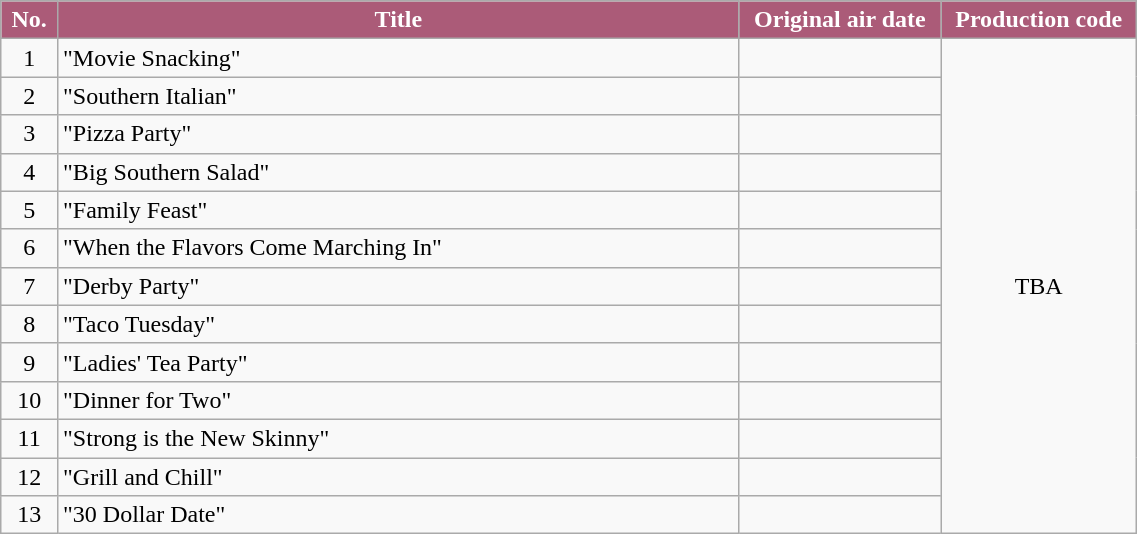<table class="wikitable plainrowheaders" style="width:60%;">
<tr>
<th style="background-color: #ab5b78; color: #FFFFFF;" width=5%>No.</th>
<th style="background-color: #ab5b78; color: #FFFFFF;" width=60%>Title</th>
<th style="background-color: #ab5b78; color: #FFFFFF;">Original air date</th>
<th style="background-color: #ab5b78; color: #FFFFFF;">Production code</th>
</tr>
<tr>
<td align=center>1</td>
<td>"Movie Snacking"</td>
<td align=center></td>
<td align=center rowspan=13>TBA</td>
</tr>
<tr>
<td align=center>2</td>
<td>"Southern Italian"</td>
<td align=center></td>
</tr>
<tr>
<td align=center>3</td>
<td>"Pizza Party"</td>
<td align=center></td>
</tr>
<tr>
<td align=center>4</td>
<td>"Big Southern Salad"</td>
<td align=center></td>
</tr>
<tr>
<td align=center>5</td>
<td>"Family Feast"</td>
<td align=center></td>
</tr>
<tr>
<td align=center>6</td>
<td>"When the Flavors Come Marching In"</td>
<td align=center></td>
</tr>
<tr>
<td align=center>7</td>
<td>"Derby Party"</td>
<td align=center></td>
</tr>
<tr>
<td align=center>8</td>
<td>"Taco Tuesday"</td>
<td align=center></td>
</tr>
<tr>
<td align=center>9</td>
<td>"Ladies' Tea Party"</td>
<td align=center></td>
</tr>
<tr>
<td align=center>10</td>
<td>"Dinner for Two"</td>
<td align=center></td>
</tr>
<tr>
<td align=center>11</td>
<td>"Strong is the New Skinny"</td>
<td align=center></td>
</tr>
<tr>
<td align=center>12</td>
<td>"Grill and Chill"</td>
<td align=center></td>
</tr>
<tr>
<td align=center>13</td>
<td>"30 Dollar Date"</td>
<td align=center></td>
</tr>
</table>
